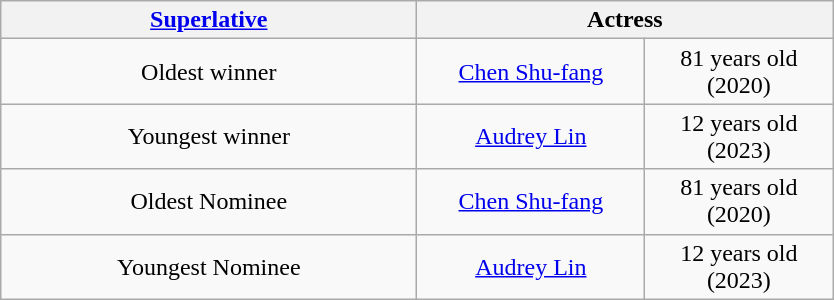<table class="wikitable" style="text-align: center">
<tr>
<th style="width:270px;"><strong><a href='#'>Superlative</a></strong></th>
<th colspan="2" style="width:270px;"><strong>Actress</strong></th>
</tr>
<tr>
<td>Oldest winner</td>
<td><a href='#'>Chen Shu-fang</a></td>
<td>81 years old<br>(2020)</td>
</tr>
<tr>
<td>Youngest winner</td>
<td><a href='#'>Audrey Lin</a></td>
<td>12 years old<br>(2023)</td>
</tr>
<tr>
<td>Oldest Nominee</td>
<td><a href='#'>Chen Shu-fang</a></td>
<td>81 years old<br>(2020)</td>
</tr>
<tr>
<td>Youngest Nominee</td>
<td><a href='#'>Audrey Lin</a></td>
<td>12 years old<br>(2023)</td>
</tr>
</table>
